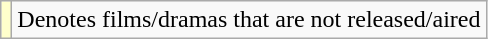<table class="wikitable">
<tr>
<td style="background:#ffc;"></td>
<td>Denotes films/dramas that are not released/aired</td>
</tr>
</table>
